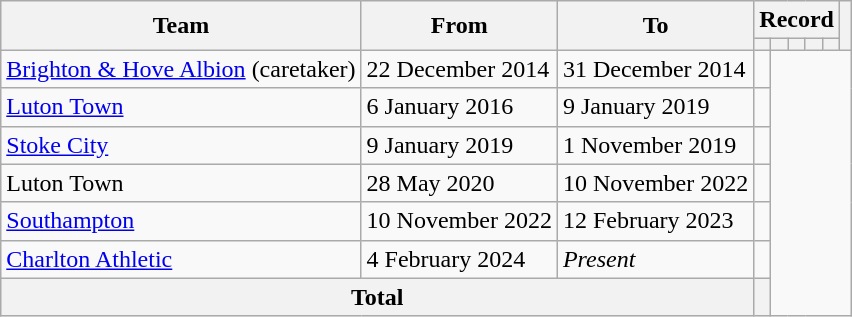<table class="wikitable" style="text-align: center;">
<tr>
<th rowspan=2>Team</th>
<th rowspan=2>From</th>
<th rowspan=2>To</th>
<th colspan=5>Record</th>
<th rowspan=2></th>
</tr>
<tr>
<th></th>
<th></th>
<th></th>
<th></th>
<th></th>
</tr>
<tr>
<td align=left><a href='#'>Brighton & Hove Albion</a> (caretaker)</td>
<td align=left>22 December 2014</td>
<td align=left>31 December 2014<br></td>
<td></td>
</tr>
<tr>
<td align=left><a href='#'>Luton Town</a></td>
<td align=left>6 January 2016</td>
<td align=left>9 January 2019<br></td>
<td></td>
</tr>
<tr>
<td align=left><a href='#'>Stoke City</a></td>
<td align=left>9 January 2019</td>
<td align=left>1 November 2019<br></td>
<td></td>
</tr>
<tr>
<td align=left>Luton Town</td>
<td align=left>28 May 2020</td>
<td align=left>10 November 2022<br></td>
<td></td>
</tr>
<tr>
<td align=left><a href='#'>Southampton</a></td>
<td align=left>10 November 2022</td>
<td align=left>12 February 2023<br></td>
<td></td>
</tr>
<tr>
<td align=left><a href='#'>Charlton Athletic</a></td>
<td align=left>4 February 2024</td>
<td align=left><em>Present</em><br></td>
<td></td>
</tr>
<tr>
<th colspan=3>Total<br></th>
<th></th>
</tr>
</table>
